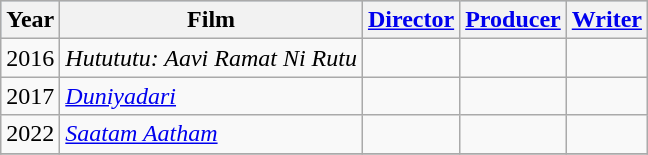<table class="wikitable">
<tr style="background:#b0c4de; text-align:center;">
<th>Year</th>
<th>Film</th>
<th><a href='#'>Director</a></th>
<th><a href='#'>Producer</a></th>
<th><a href='#'>Writer</a></th>
</tr>
<tr>
<td>2016</td>
<td><em>Hutututu: Aavi Ramat Ni Rutu</em></td>
<td></td>
<td></td>
<td></td>
</tr>
<tr>
<td>2017</td>
<td><em><a href='#'> Duniyadari</a></em></td>
<td></td>
<td></td>
<td></td>
</tr>
<tr>
<td>2022</td>
<td><em><a href='#'>Saatam Aatham</a></em></td>
<td></td>
<td></td>
<td></td>
</tr>
<tr>
</tr>
</table>
